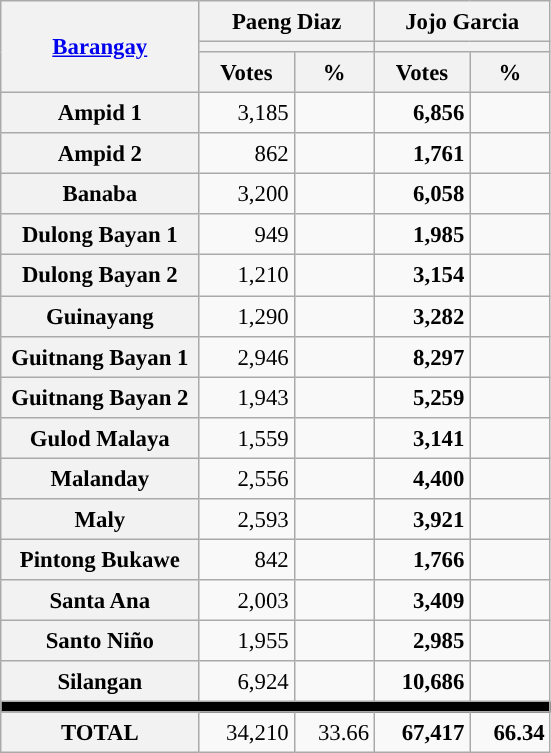<table class="wikitable collapsible collapsed" style="text-align:right; font-size:95%; line-height:20px;">
<tr>
<th width="125" rowspan="3"><a href='#'>Barangay</a></th>
<th width="110" colspan="2">Paeng Diaz</th>
<th width="110" colspan="2">Jojo Garcia</th>
</tr>
<tr>
<th colspan="2" style="background:"></th>
<th colspan="2" style="background:"></th>
</tr>
<tr>
<th>Votes</th>
<th>%</th>
<th>Votes</th>
<th>%</th>
</tr>
<tr>
<th scope="row">Ampid 1</th>
<td>3,185</td>
<td></td>
<td style="background:"><strong>6,856</strong></td>
<td style="background:"><strong> </strong></td>
</tr>
<tr>
<th scope="row">Ampid 2</th>
<td>862</td>
<td></td>
<td style="background:"><strong>1,761</strong></td>
<td style="background:"><strong> </strong></td>
</tr>
<tr>
<th scope="row">Banaba</th>
<td>3,200</td>
<td></td>
<td style="background:"><strong>6,058</strong></td>
<td style="background:"><strong> </strong></td>
</tr>
<tr>
<th scope="row">Dulong Bayan 1</th>
<td>949</td>
<td></td>
<td style="background:"><strong>1,985</strong></td>
<td style="background:"><strong> </strong></td>
</tr>
<tr>
<th scope="row">Dulong Bayan 2</th>
<td>1,210</td>
<td></td>
<td style="background:"><strong>3,154</strong></td>
<td style="background:"><strong> </strong></td>
</tr>
<tr>
<th scope="row">Guinayang</th>
<td>1,290</td>
<td></td>
<td style="background:"><strong>3,282</strong></td>
<td style="background:"><strong> </strong></td>
</tr>
<tr>
<th scope="row">Guitnang Bayan 1</th>
<td>2,946</td>
<td></td>
<td style="background:"><strong>8,297</strong></td>
<td style="background:"><strong> </strong></td>
</tr>
<tr>
<th scope="row">Guitnang Bayan 2</th>
<td>1,943</td>
<td></td>
<td style="background:"><strong>5,259</strong></td>
<td style="background:"><strong> </strong></td>
</tr>
<tr>
<th scope="row">Gulod Malaya</th>
<td>1,559</td>
<td></td>
<td style="background:"><strong>3,141</strong></td>
<td style="background:"><strong> </strong></td>
</tr>
<tr>
<th scope="row">Malanday</th>
<td>2,556</td>
<td></td>
<td style="background:"><strong>4,400</strong></td>
<td style="background:"><strong> </strong></td>
</tr>
<tr>
<th scope="row">Maly</th>
<td>2,593</td>
<td></td>
<td style="background:"><strong>3,921</strong></td>
<td style="background:"><strong> </strong></td>
</tr>
<tr>
<th scope="row">Pintong Bukawe</th>
<td>842</td>
<td></td>
<td style="background:"><strong>1,766</strong></td>
<td style="background:"><strong> </strong></td>
</tr>
<tr>
<th scope="row">Santa Ana</th>
<td>2,003</td>
<td></td>
<td style="background:"><strong>3,409</strong></td>
<td style="background:"><strong> </strong></td>
</tr>
<tr>
<th scope="row">Santo Niño</th>
<td>1,955</td>
<td></td>
<td style="background:"><strong>2,985</strong></td>
<td style="background:"><strong> </strong></td>
</tr>
<tr>
<th scope="row">Silangan</th>
<td>6,924</td>
<td></td>
<td style="background:"><strong>10,686</strong></td>
<td style="background:"><strong> </strong></td>
</tr>
<tr>
<td colspan=9 bgcolor=black></td>
</tr>
<tr>
<th scope="row">TOTAL</th>
<td>34,210</td>
<td>33.66</td>
<td style="background:"><strong>67,417</strong></td>
<td style="background:"><strong>66.34</strong></td>
</tr>
</table>
